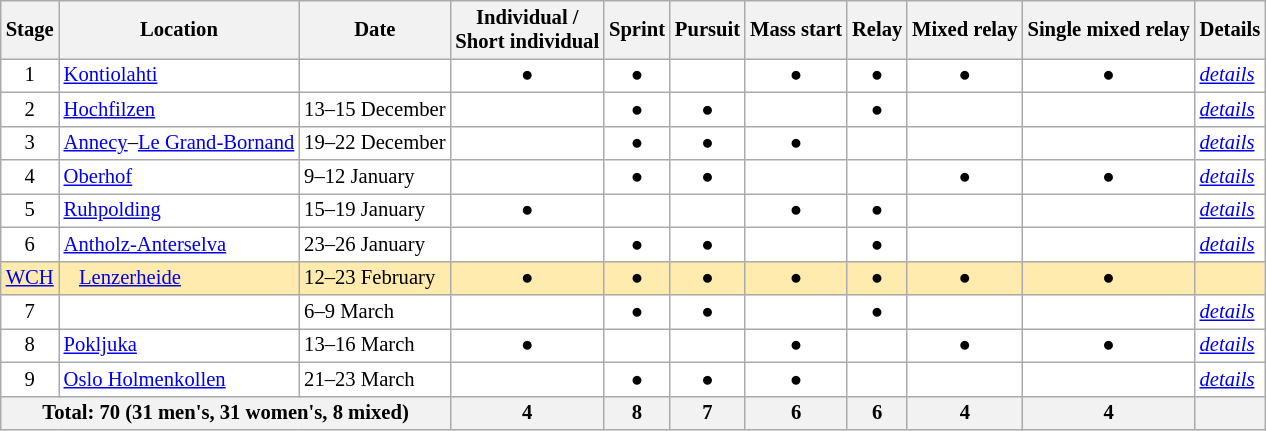<table class="wikitable plainrowheaders" style="background:#fff; font-size:86%; line-height:16px; border:grey solid 1px; border-collapse:collapse;">
<tr>
<th>Stage</th>
<th>Location</th>
<th>Date</th>
<th>Individual /<br>Short individual</th>
<th>Sprint</th>
<th>Pursuit</th>
<th>Mass start</th>
<th>Relay</th>
<th>Mixed relay</th>
<th>Single mixed relay</th>
<th>Details</th>
</tr>
<tr style="text-align:center">
<td>1</td>
<td style="text-align:left"> <a href='#'>Kontiolahti</a></td>
<td style="text-align:left"></td>
<td>●</td>
<td>●</td>
<td></td>
<td>●</td>
<td>●</td>
<td>●</td>
<td>●</td>
<td style="text-align:left"><a href='#'><em>details</em></a></td>
</tr>
<tr style="text-align:center">
<td>2</td>
<td style="text-align:left"> <a href='#'>Hochfilzen</a></td>
<td style="text-align:left">13–15 December</td>
<td></td>
<td>●</td>
<td>●</td>
<td></td>
<td>●</td>
<td></td>
<td></td>
<td style="text-align:left"><a href='#'><em>details</em></a></td>
</tr>
<tr style="text-align:center">
<td>3</td>
<td style="text-align:left"> <a href='#'>Annecy</a>–<a href='#'>Le Grand-Bornand</a></td>
<td style="text-align:left">19–22 December</td>
<td></td>
<td>●</td>
<td>●</td>
<td>●</td>
<td></td>
<td></td>
<td></td>
<td style="text-align:left"><a href='#'><em>details</em></a></td>
</tr>
<tr style="text-align:center">
<td>4</td>
<td style="text-align:left"> <a href='#'>Oberhof</a></td>
<td style="text-align:left">9–12 January</td>
<td></td>
<td>●</td>
<td>●</td>
<td></td>
<td></td>
<td>●</td>
<td>●</td>
<td style="text-align:left"><a href='#'><em>details</em></a></td>
</tr>
<tr style="text-align:center">
<td>5</td>
<td style="text-align:left"> <a href='#'>Ruhpolding</a></td>
<td style="text-align:left">15–19 January</td>
<td>●</td>
<td></td>
<td></td>
<td>●</td>
<td>●</td>
<td></td>
<td></td>
<td style="text-align:left"><a href='#'><em>details</em></a></td>
</tr>
<tr style="text-align:center">
<td>6</td>
<td style="text-align:left"> <a href='#'>Antholz-Anterselva</a></td>
<td style="text-align:left">23–26 January</td>
<td></td>
<td>●</td>
<td>●</td>
<td></td>
<td>●</td>
<td></td>
<td></td>
<td style="text-align:left"><a href='#'><em>details</em></a></td>
</tr>
<tr align="center" style="background:#FFEBAD">
<td><a href='#'>WCH</a></td>
<td align="left">   <a href='#'>Lenzerheide</a></td>
<td align="left">12–23 February</td>
<td>●</td>
<td>●</td>
<td>●</td>
<td>●</td>
<td>●</td>
<td>●</td>
<td>●</td>
<td align="left"></td>
</tr>
<tr style="text-align:center">
<td>7</td>
<td style="text-align:left"></td>
<td style="text-align:left">6–9 March</td>
<td></td>
<td>●</td>
<td>●</td>
<td></td>
<td>●</td>
<td></td>
<td></td>
<td style="text-align:left"><a href='#'><em>details</em></a></td>
</tr>
<tr style="text-align:center">
<td>8</td>
<td style="text-align:left"> <a href='#'>Pokljuka</a></td>
<td style="text-align:left">13–16 March</td>
<td>●</td>
<td></td>
<td></td>
<td>●</td>
<td></td>
<td>●</td>
<td>●</td>
<td style="text-align:left"><a href='#'><em>details</em></a></td>
</tr>
<tr style="text-align:center">
<td>9</td>
<td style="text-align:left"> <a href='#'>Oslo Holmenkollen</a></td>
<td style="text-align:left">21–23 March</td>
<td></td>
<td>●</td>
<td>●</td>
<td>●</td>
<td></td>
<td></td>
<td></td>
<td style="text-align:left"><a href='#'><em>details</em></a></td>
</tr>
<tr style="text-align:center">
<th colspan="3">Total: 70 (31 men's, 31 women's, 8 mixed)</th>
<th>4</th>
<th>8</th>
<th>7</th>
<th>6</th>
<th>6</th>
<th>4</th>
<th>4</th>
<th></th>
</tr>
</table>
